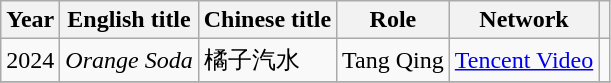<table class="wikitable sortable">
<tr>
<th>Year</th>
<th>English title</th>
<th>Chinese title</th>
<th>Role</th>
<th>Network</th>
<th class="unsortable"></th>
</tr>
<tr>
<td>2024</td>
<td><em>Orange Soda</em></td>
<td>橘子汽水</td>
<td>Tang Qing</td>
<td><a href='#'>Tencent Video</a></td>
<td></td>
</tr>
<tr>
</tr>
</table>
